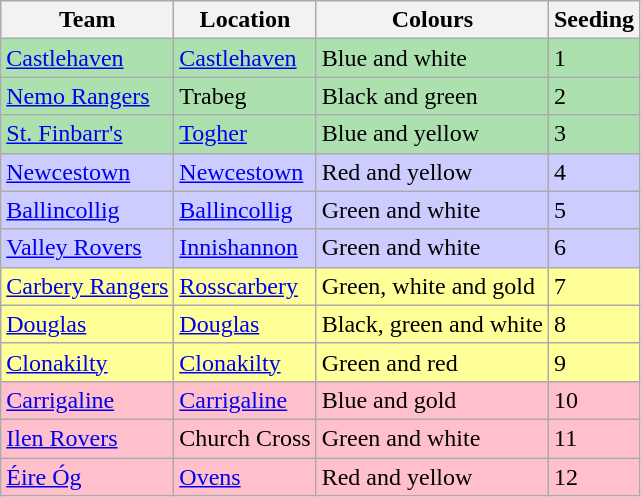<table class="wikitable sortable">
<tr>
<th>Team</th>
<th>Location</th>
<th>Colours</th>
<th>Seeding</th>
</tr>
<tr align=left  style="background:#ACE1AF;">
<td><a href='#'>Castlehaven</a></td>
<td><a href='#'>Castlehaven</a></td>
<td>Blue and white</td>
<td>1</td>
</tr>
<tr align=left  style="background:#ACE1AF;">
<td><a href='#'>Nemo Rangers</a></td>
<td>Trabeg</td>
<td>Black and green</td>
<td>2</td>
</tr>
<tr align=left  style="background:#ACE1AF;">
<td><a href='#'>St. Finbarr's</a></td>
<td><a href='#'>Togher</a></td>
<td>Blue and yellow</td>
<td>3</td>
</tr>
<tr align=left style="background:#ccccff;">
<td><a href='#'>Newcestown</a></td>
<td><a href='#'>Newcestown</a></td>
<td>Red and yellow</td>
<td>4</td>
</tr>
<tr align=left style="background:#ccccff;">
<td><a href='#'>Ballincollig</a></td>
<td><a href='#'>Ballincollig</a></td>
<td>Green and white</td>
<td>5</td>
</tr>
<tr align=left style="background:#ccccff;">
<td><a href='#'>Valley Rovers</a></td>
<td><a href='#'>Innishannon</a></td>
<td>Green and white</td>
<td>6</td>
</tr>
<tr align=left style="background:#FFFF99;">
<td><a href='#'>Carbery Rangers</a></td>
<td><a href='#'>Rosscarbery</a></td>
<td>Green, white and gold</td>
<td>7</td>
</tr>
<tr align=left style="background:#FFFF99;">
<td><a href='#'>Douglas</a></td>
<td><a href='#'>Douglas</a></td>
<td>Black, green and white</td>
<td>8</td>
</tr>
<tr align=left style="background:#FFFF99;">
<td><a href='#'>Clonakilty</a></td>
<td><a href='#'>Clonakilty</a></td>
<td>Green and red</td>
<td>9</td>
</tr>
<tr align=left style="background:#FFC0CB;">
<td><a href='#'>Carrigaline</a></td>
<td><a href='#'>Carrigaline</a></td>
<td>Blue and gold</td>
<td>10</td>
</tr>
<tr align=left style="background:#FFC0CB;">
<td><a href='#'>Ilen Rovers</a></td>
<td>Church Cross</td>
<td>Green and white</td>
<td>11</td>
</tr>
<tr align=left style="background:#FFC0CB;">
<td><a href='#'>Éire Óg</a></td>
<td><a href='#'>Ovens</a></td>
<td>Red and yellow</td>
<td>12</td>
</tr>
</table>
